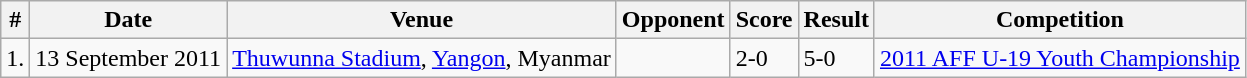<table class="wikitable">
<tr>
<th>#</th>
<th>Date</th>
<th>Venue</th>
<th>Opponent</th>
<th>Score</th>
<th>Result</th>
<th>Competition</th>
</tr>
<tr>
<td>1.</td>
<td>13 September 2011</td>
<td><a href='#'>Thuwunna Stadium</a>, <a href='#'>Yangon</a>, Myanmar</td>
<td></td>
<td>2-0</td>
<td>5-0</td>
<td><a href='#'>2011 AFF U-19 Youth Championship</a></td>
</tr>
</table>
